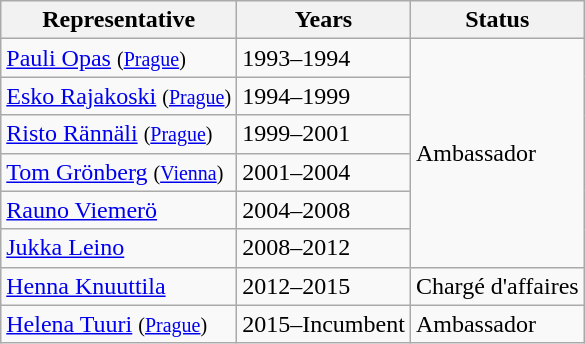<table class="wikitable sortable">
<tr>
<th>Representative</th>
<th>Years</th>
<th>Status</th>
</tr>
<tr>
<td><a href='#'>Pauli Opas</a> <small>(<a href='#'>Prague</a>)</small></td>
<td>1993–1994</td>
<td rowspan="6">Ambassador</td>
</tr>
<tr>
<td><a href='#'>Esko Rajakoski</a> <small>(<a href='#'>Prague</a>)</small></td>
<td>1994–1999</td>
</tr>
<tr>
<td><a href='#'>Risto Rännäli</a> <small>(<a href='#'>Prague</a>)</small></td>
<td>1999–2001</td>
</tr>
<tr>
<td><a href='#'>Tom Grönberg</a> <small>(<a href='#'>Vienna</a>)</small></td>
<td>2001–2004</td>
</tr>
<tr>
<td><a href='#'>Rauno Viemerö</a></td>
<td>2004–2008</td>
</tr>
<tr>
<td><a href='#'>Jukka Leino</a></td>
<td>2008–2012</td>
</tr>
<tr>
<td><a href='#'>Henna Knuuttila</a></td>
<td>2012–2015</td>
<td>Chargé d'affaires</td>
</tr>
<tr>
<td><a href='#'>Helena Tuuri</a> <small>(<a href='#'>Prague</a>)</small></td>
<td>2015–Incumbent</td>
<td>Ambassador</td>
</tr>
</table>
